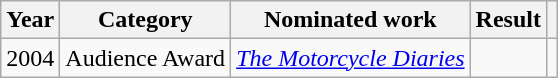<table class="wikitable sortable">
<tr>
<th>Year</th>
<th>Category</th>
<th>Nominated work</th>
<th>Result</th>
<th class="unsortable"></th>
</tr>
<tr>
<td>2004</td>
<td>Audience Award</td>
<td><em><a href='#'>The Motorcycle Diaries</a></em></td>
<td></td>
<td></td>
</tr>
</table>
